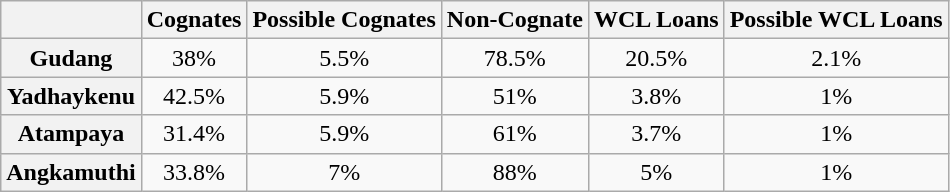<table class="wikitable">
<tr>
<th></th>
<th>Cognates</th>
<th>Possible Cognates</th>
<th>Non-Cognate</th>
<th>WCL Loans</th>
<th>Possible WCL Loans</th>
</tr>
<tr>
<th>Gudang</th>
<td align="center">38%</td>
<td align="center">5.5%</td>
<td align="center">78.5%</td>
<td align="center">20.5%</td>
<td align="center">2.1%</td>
</tr>
<tr>
<th>Yadhaykenu</th>
<td align="center">42.5%</td>
<td align="center">5.9%</td>
<td align="center">51%</td>
<td align="center">3.8%</td>
<td align="center">1%</td>
</tr>
<tr>
<th>Atampaya</th>
<td align="center">31.4%</td>
<td align="center">5.9%</td>
<td align="center">61%</td>
<td align="center">3.7%</td>
<td align="center">1%</td>
</tr>
<tr>
<th>Angkamuthi</th>
<td align="center">33.8%</td>
<td align="center">7%</td>
<td align="center">88%</td>
<td align="center">5%</td>
<td align="center">1%</td>
</tr>
</table>
